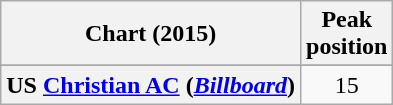<table class="wikitable sortable plainrowheaders" style="text-align:center">
<tr>
<th scope="col">Chart (2015)</th>
<th scope="col">Peak<br>position</th>
</tr>
<tr>
</tr>
<tr>
</tr>
<tr>
<th scope="row">US <a href='#'>Christian AC</a> (<em><a href='#'>Billboard</a></em>)</th>
<td style="text-align:center;">15</td>
</tr>
</table>
